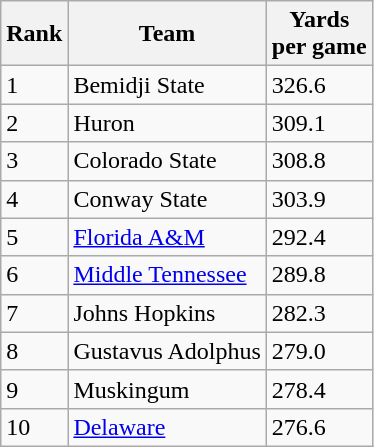<table class="wikitable sortable">
<tr>
<th>Rank</th>
<th>Team</th>
<th>Yards<br>per game</th>
</tr>
<tr>
<td>1</td>
<td>Bemidji State</td>
<td>326.6</td>
</tr>
<tr>
<td>2</td>
<td>Huron</td>
<td>309.1</td>
</tr>
<tr>
<td>3</td>
<td>Colorado State</td>
<td>308.8</td>
</tr>
<tr>
<td>4</td>
<td>Conway State</td>
<td>303.9</td>
</tr>
<tr>
<td>5</td>
<td><a href='#'>Florida A&M</a></td>
<td>292.4</td>
</tr>
<tr>
<td>6</td>
<td><a href='#'>Middle Tennessee</a></td>
<td>289.8</td>
</tr>
<tr>
<td>7</td>
<td>Johns Hopkins</td>
<td>282.3</td>
</tr>
<tr>
<td>8</td>
<td>Gustavus Adolphus</td>
<td>279.0</td>
</tr>
<tr>
<td>9</td>
<td>Muskingum</td>
<td>278.4</td>
</tr>
<tr>
<td>10</td>
<td><a href='#'>Delaware</a></td>
<td>276.6</td>
</tr>
</table>
